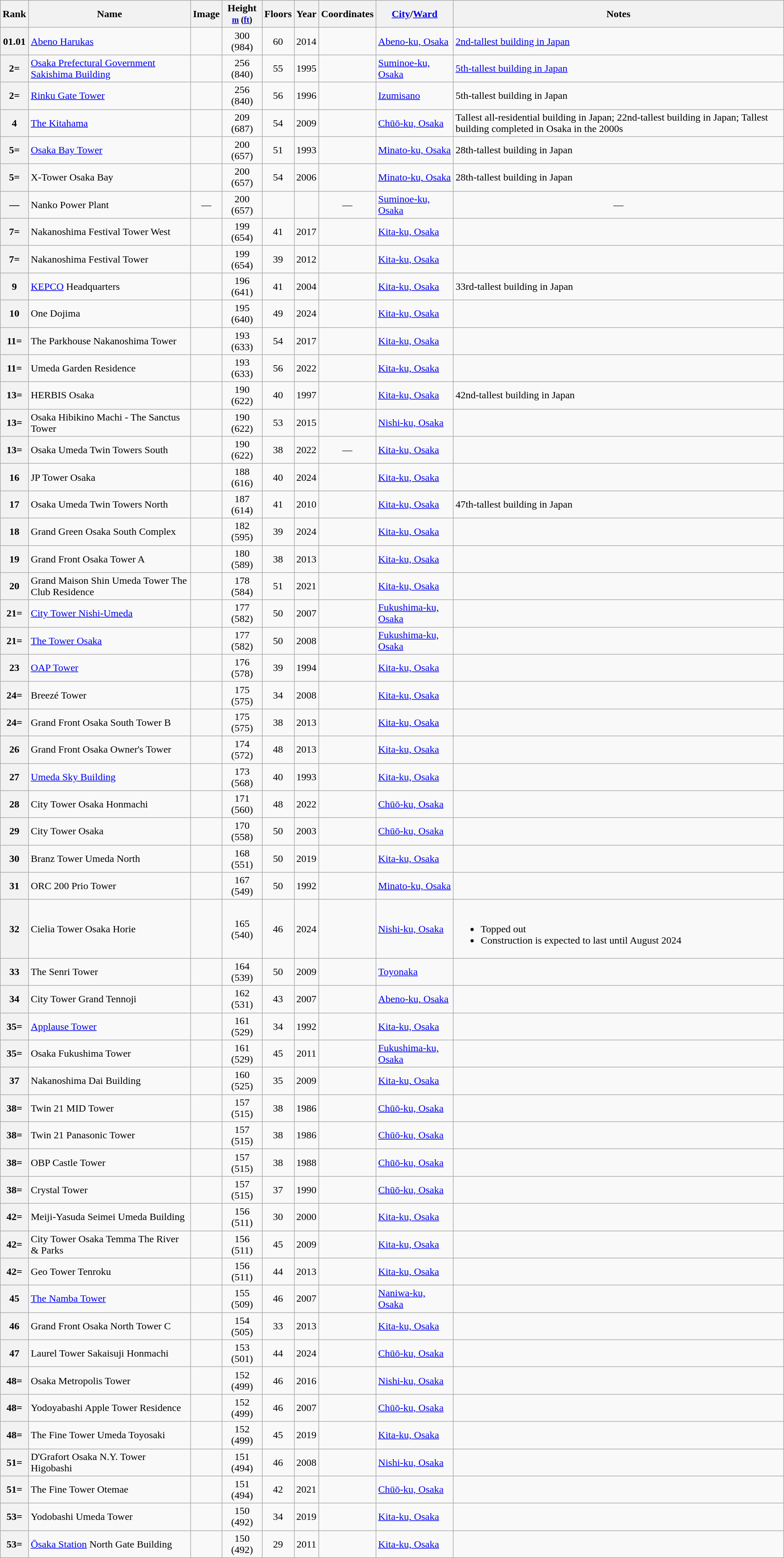<table class="wikitable sortable">
<tr>
<th scope="col">Rank</th>
<th scope="col">Name</th>
<th scope="col" class="unsortable">Image</th>
<th scope="col">Height<br><small><a href='#'>m</a> (<a href='#'>ft</a>)</small></th>
<th scope="col">Floors</th>
<th scope="col">Year</th>
<th scope="col">Coordinates</th>
<th scope="col"><a href='#'>City</a>/<a href='#'>Ward</a></th>
<th scope="col" class="unsortable">Notes</th>
</tr>
<tr>
<th scope="row"><span>01.0</span>1</th>
<td><a href='#'>Abeno Harukas</a></td>
<td></td>
<td align="center">300 (984)</td>
<td align="center">60</td>
<td align="center">2014</td>
<td align="center"></td>
<td><a href='#'>Abeno-ku, Osaka</a></td>
<td><a href='#'>2nd-tallest building in Japan</a></td>
</tr>
<tr>
<th scope="row">2=</th>
<td><a href='#'>Osaka Prefectural Government Sakishima Building</a></td>
<td></td>
<td align="center">256 (840)</td>
<td align="center">55</td>
<td align="center">1995</td>
<td align="center"></td>
<td><a href='#'>Suminoe-ku, Osaka</a></td>
<td><a href='#'>5th-tallest building in Japan</a></td>
</tr>
<tr>
<th scope="row">2=</th>
<td><a href='#'>Rinku Gate Tower</a></td>
<td></td>
<td align="center">256 (840)</td>
<td align="center">56</td>
<td align="center">1996</td>
<td align="center"></td>
<td><a href='#'>Izumisano</a></td>
<td>5th-tallest building in Japan</td>
</tr>
<tr>
<th scope="row">4</th>
<td><a href='#'>The Kitahama</a></td>
<td></td>
<td align="center">209 (687)</td>
<td align="center">54</td>
<td align="center">2009</td>
<td align="center"></td>
<td><a href='#'>Chūō-ku, Osaka</a></td>
<td>Tallest all-residential building in Japan; 22nd-tallest building in Japan; Tallest building completed in Osaka in the 2000s</td>
</tr>
<tr>
<th scope="row">5=</th>
<td><a href='#'>Osaka Bay Tower</a></td>
<td></td>
<td align="center">200 (657)</td>
<td align="center">51</td>
<td align="center">1993</td>
<td align="center"></td>
<td><a href='#'>Minato-ku, Osaka</a></td>
<td>28th-tallest building in Japan</td>
</tr>
<tr>
<th scope="row">5=</th>
<td>X-Tower Osaka Bay</td>
<td></td>
<td align="center">200 (657)</td>
<td align="center">54</td>
<td align="center">2006</td>
<td align="center"></td>
<td><a href='#'>Minato-ku, Osaka</a></td>
<td>28th-tallest building in Japan</td>
</tr>
<tr>
<th scope="row">—</th>
<td>Nanko Power Plant</td>
<td align="center">—</td>
<td align="center">200 (657)</td>
<td align="center"></td>
<td align="center"></td>
<td align="center">—</td>
<td><a href='#'>Suminoe-ku, Osaka</a></td>
<td align="center">—</td>
</tr>
<tr>
<th scope="row">7=</th>
<td>Nakanoshima Festival Tower West</td>
<td></td>
<td align="center">199 (654)</td>
<td align="center">41</td>
<td align="center">2017</td>
<td align="center"></td>
<td><a href='#'>Kita-ku, Osaka</a></td>
<td></td>
</tr>
<tr>
<th scope="row">7=</th>
<td>Nakanoshima Festival Tower</td>
<td></td>
<td align="center">199 (654)</td>
<td align="center">39</td>
<td align="center">2012</td>
<td align="center"></td>
<td><a href='#'>Kita-ku, Osaka</a></td>
<td></td>
</tr>
<tr>
<th scope="row">9</th>
<td><a href='#'>KEPCO</a> Headquarters</td>
<td></td>
<td align="center">196 (641)</td>
<td align="center">41</td>
<td align="center">2004</td>
<td align="center"></td>
<td><a href='#'>Kita-ku, Osaka</a></td>
<td>33rd-tallest building in Japan</td>
</tr>
<tr>
<th scope="row">10</th>
<td>One Dojima</td>
<td></td>
<td align="center">195 (640)</td>
<td align="center">49</td>
<td align="center">2024</td>
<td align="center"></td>
<td><a href='#'>Kita-ku, Osaka</a></td>
<td></td>
</tr>
<tr>
<th scope="row">11=</th>
<td>The Parkhouse Nakanoshima Tower</td>
<td></td>
<td align="center">193 (633)</td>
<td align="center">54</td>
<td align="center">2017</td>
<td align="center"></td>
<td><a href='#'>Kita-ku, Osaka</a></td>
<td></td>
</tr>
<tr>
<th scope="row">11=</th>
<td>Umeda Garden Residence</td>
<td></td>
<td align="center">193 (633)</td>
<td align="center">56</td>
<td align="center">2022</td>
<td align="center"></td>
<td><a href='#'>Kita-ku, Osaka</a></td>
<td></td>
</tr>
<tr>
<th scope="row">13=</th>
<td>HERBIS Osaka</td>
<td></td>
<td align="center">190 (622)</td>
<td align="center">40</td>
<td align="center">1997</td>
<td align="center"></td>
<td><a href='#'>Kita-ku, Osaka</a></td>
<td>42nd-tallest building in Japan</td>
</tr>
<tr>
<th scope="row">13=</th>
<td>Osaka Hibikino Machi - The Sanctus Tower</td>
<td></td>
<td align="center">190 (622)</td>
<td align="center">53</td>
<td align="center">2015</td>
<td align="center"></td>
<td><a href='#'>Nishi-ku, Osaka</a></td>
<td></td>
</tr>
<tr>
<th scope="row">13=</th>
<td>Osaka Umeda Twin Towers South</td>
<td></td>
<td style="text-align:center;">190 (622)</td>
<td style="text-align:center;">38</td>
<td style="text-align:center;">2022</td>
<td style="text-align:center;">—</td>
<td><a href='#'>Kita-ku, Osaka</a></td>
<td></td>
</tr>
<tr>
<th scope="row">16</th>
<td>JP Tower Osaka</td>
<td></td>
<td align="center">188 (616)</td>
<td align="center">40</td>
<td align="center">2024</td>
<td align="center"></td>
<td><a href='#'>Kita-ku, Osaka</a></td>
<td></td>
</tr>
<tr>
<th scope="row">17</th>
<td>Osaka Umeda Twin Towers North</td>
<td></td>
<td align="center">187 (614)</td>
<td align="center">41</td>
<td align="center">2010</td>
<td align="center"></td>
<td><a href='#'>Kita-ku, Osaka</a></td>
<td>47th-tallest building in Japan</td>
</tr>
<tr>
<th>18</th>
<td>Grand Green Osaka South Complex</td>
<td></td>
<td align="center">182 (595)</td>
<td align="center">39</td>
<td align="center">2024</td>
<td align="center"></td>
<td><a href='#'>Kita-ku, Osaka</a></td>
<td></td>
</tr>
<tr>
<th scope="row">19</th>
<td>Grand Front Osaka Tower A</td>
<td></td>
<td align="center">180 (589)</td>
<td align="center">38</td>
<td align="center">2013</td>
<td align="center"></td>
<td><a href='#'>Kita-ku, Osaka</a></td>
<td></td>
</tr>
<tr>
<th scope="row">20</th>
<td>Grand Maison Shin Umeda Tower The Club Residence</td>
<td></td>
<td align="center">178 (584)</td>
<td align="center">51</td>
<td align="center">2021</td>
<td align="center"></td>
<td><a href='#'>Kita-ku, Osaka</a></td>
<td></td>
</tr>
<tr>
<th scope="row">21=</th>
<td><a href='#'>City Tower Nishi-Umeda</a></td>
<td></td>
<td align="center">177 (582)</td>
<td align="center">50</td>
<td align="center">2007</td>
<td align="center"></td>
<td><a href='#'>Fukushima-ku, Osaka</a></td>
<td></td>
</tr>
<tr>
<th scope="row">21=</th>
<td><a href='#'>The Tower Osaka</a></td>
<td></td>
<td align="center">177 (582)</td>
<td align="center">50</td>
<td align="center">2008</td>
<td align="center"></td>
<td><a href='#'>Fukushima-ku, Osaka</a></td>
<td></td>
</tr>
<tr>
<th scope="row">23</th>
<td><a href='#'>OAP Tower</a></td>
<td></td>
<td align="center">176 (578)</td>
<td align="center">39</td>
<td align="center">1994</td>
<td align="center"></td>
<td><a href='#'>Kita-ku, Osaka</a></td>
<td></td>
</tr>
<tr>
<th scope="row">24=</th>
<td>Breezé Tower</td>
<td></td>
<td align="center">175 (575)</td>
<td align="center">34</td>
<td align="center">2008</td>
<td align="center"></td>
<td><a href='#'>Kita-ku, Osaka</a></td>
<td></td>
</tr>
<tr>
<th scope="row">24=</th>
<td>Grand Front Osaka South Tower B</td>
<td></td>
<td align="center">175 (575)</td>
<td align="center">38</td>
<td align="center">2013</td>
<td align="center"></td>
<td><a href='#'>Kita-ku, Osaka</a></td>
<td></td>
</tr>
<tr>
<th scope="row">26</th>
<td>Grand Front Osaka Owner's Tower</td>
<td></td>
<td align="center">174 (572)</td>
<td align="center">48</td>
<td align="center">2013</td>
<td align="center"></td>
<td><a href='#'>Kita-ku, Osaka</a></td>
<td></td>
</tr>
<tr>
<th scope="row">27</th>
<td><a href='#'>Umeda Sky Building</a></td>
<td></td>
<td align="center">173 (568)</td>
<td align="center">40</td>
<td align="center">1993</td>
<td align="center"></td>
<td><a href='#'>Kita-ku, Osaka</a></td>
<td></td>
</tr>
<tr>
<th scope="row">28</th>
<td>City Tower Osaka Honmachi</td>
<td></td>
<td align="center">171 (560)</td>
<td align="center">48</td>
<td align="center">2022</td>
<td></td>
<td><a href='#'>Chūō-ku, Osaka</a></td>
<td></td>
</tr>
<tr>
<th scope="row">29</th>
<td>City Tower Osaka</td>
<td></td>
<td align="center">170 (558)</td>
<td align="center">50</td>
<td align="center">2003</td>
<td align="center"></td>
<td><a href='#'>Chūō-ku, Osaka</a></td>
<td></td>
</tr>
<tr>
<th scope="row">30</th>
<td>Branz Tower Umeda North</td>
<td></td>
<td align="center">168 (551)</td>
<td align="center">50</td>
<td align="center">2019</td>
<td align="center"></td>
<td><a href='#'>Kita-ku, Osaka</a></td>
<td></td>
</tr>
<tr>
<th scope="row">31</th>
<td>ORC 200 Prio Tower</td>
<td></td>
<td align="center">167 (549)</td>
<td align="center">50</td>
<td align="center">1992</td>
<td align="center"></td>
<td><a href='#'>Minato-ku, Osaka</a></td>
<td></td>
</tr>
<tr>
<th scope="row">32</th>
<td>Cielia Tower Osaka Horie</td>
<td></td>
<td align="center">165 (540)</td>
<td align="center">46</td>
<td align="center">2024</td>
<td align="center"></td>
<td><a href='#'>Nishi-ku, Osaka</a></td>
<td><br><ul><li>Topped out</li><li>Construction is expected to last until August 2024</li></ul></td>
</tr>
<tr>
<th scope="row">33</th>
<td>The Senri Tower</td>
<td></td>
<td align="center">164 (539)</td>
<td align="center">50</td>
<td align="center">2009</td>
<td align="center"></td>
<td><a href='#'>Toyonaka</a></td>
<td></td>
</tr>
<tr>
<th scope="row">34</th>
<td>City Tower Grand Tennoji</td>
<td></td>
<td align="center">162 (531)</td>
<td align="center">43</td>
<td align="center">2007</td>
<td align="center"></td>
<td><a href='#'>Abeno-ku, Osaka</a></td>
<td></td>
</tr>
<tr>
<th scope="row">35=</th>
<td><a href='#'>Applause Tower</a></td>
<td></td>
<td align="center">161 (529)</td>
<td align="center">34</td>
<td align="center">1992</td>
<td align="center"></td>
<td><a href='#'>Kita-ku, Osaka</a></td>
<td></td>
</tr>
<tr>
<th scope="row">35=</th>
<td>Osaka Fukushima Tower</td>
<td></td>
<td align="center">161 (529)</td>
<td align="center">45</td>
<td align="center">2011</td>
<td align="center"></td>
<td><a href='#'>Fukushima-ku, Osaka</a></td>
<td></td>
</tr>
<tr>
<th scope="row">37</th>
<td>Nakanoshima Dai Building</td>
<td></td>
<td align="center">160 (525)</td>
<td align="center">35</td>
<td align="center">2009</td>
<td align="center"></td>
<td><a href='#'>Kita-ku, Osaka</a></td>
<td></td>
</tr>
<tr>
<th scope="row">38=</th>
<td>Twin 21 MID Tower</td>
<td></td>
<td align="center">157 (515)</td>
<td align="center">38</td>
<td align="center">1986</td>
<td align="center"></td>
<td><a href='#'>Chūō-ku, Osaka</a></td>
<td></td>
</tr>
<tr>
<th scope="row">38=</th>
<td>Twin 21 Panasonic Tower</td>
<td></td>
<td align="center">157 (515)</td>
<td align="center">38</td>
<td align="center">1986</td>
<td align="center"></td>
<td><a href='#'>Chūō-ku, Osaka</a></td>
<td></td>
</tr>
<tr>
<th scope="row">38=</th>
<td>OBP Castle Tower</td>
<td></td>
<td align="center">157 (515)</td>
<td align="center">38</td>
<td align="center">1988</td>
<td align="center"></td>
<td><a href='#'>Chūō-ku, Osaka</a></td>
<td></td>
</tr>
<tr>
<th scope="row">38=</th>
<td>Crystal Tower</td>
<td></td>
<td align="center">157 (515)</td>
<td align="center">37</td>
<td align="center">1990</td>
<td align="center"></td>
<td><a href='#'>Chūō-ku, Osaka</a></td>
<td></td>
</tr>
<tr>
<th scope="row">42=</th>
<td>Meiji-Yasuda Seimei Umeda Building</td>
<td></td>
<td align="center">156 (511)</td>
<td align="center">30</td>
<td align="center">2000</td>
<td align="center"></td>
<td><a href='#'>Kita-ku, Osaka</a></td>
<td></td>
</tr>
<tr>
<th scope="row">42=</th>
<td>City Tower Osaka Temma The River & Parks</td>
<td></td>
<td align="center">156 (511)</td>
<td align="center">45</td>
<td align="center">2009</td>
<td align="center"></td>
<td><a href='#'>Kita-ku, Osaka</a></td>
<td></td>
</tr>
<tr>
<th scope="row">42=</th>
<td>Geo Tower Tenroku</td>
<td></td>
<td align="center">156 (511)</td>
<td align="center">44</td>
<td align="center">2013</td>
<td align="center"></td>
<td><a href='#'>Kita-ku, Osaka</a></td>
<td></td>
</tr>
<tr>
<th scope="row">45</th>
<td><a href='#'>The Namba Tower</a></td>
<td></td>
<td align="center">155 (509)</td>
<td align="center">46</td>
<td align="center">2007</td>
<td align="center"></td>
<td><a href='#'>Naniwa-ku, Osaka</a></td>
<td></td>
</tr>
<tr>
<th scope="row">46</th>
<td>Grand Front Osaka North Tower C</td>
<td></td>
<td align="center">154 (505)</td>
<td align="center">33</td>
<td align="center">2013</td>
<td align="center"></td>
<td><a href='#'>Kita-ku, Osaka</a></td>
<td></td>
</tr>
<tr>
<th scope="row">47</th>
<td>Laurel Tower Sakaisuji Honmachi</td>
<td></td>
<td align="center">153 (501)</td>
<td align="center">44</td>
<td align="center">2024</td>
<td align="center"></td>
<td><a href='#'>Chūō-ku, Osaka</a></td>
<td></td>
</tr>
<tr>
<th scope="row">48=</th>
<td>Osaka Metropolis Tower</td>
<td></td>
<td align="center">152 (499)</td>
<td align="center">46</td>
<td align="center">2016</td>
<td align="center"></td>
<td><a href='#'>Nishi-ku, Osaka</a></td>
<td></td>
</tr>
<tr>
<th scope="row">48=</th>
<td>Yodoyabashi Apple Tower Residence</td>
<td></td>
<td align="center">152 (499)</td>
<td align="center">46</td>
<td align="center">2007</td>
<td align="center"></td>
<td><a href='#'>Chūō-ku, Osaka</a></td>
<td></td>
</tr>
<tr>
<th scope="row">48=</th>
<td>The Fine Tower Umeda Toyosaki</td>
<td></td>
<td align="center">152 (499)</td>
<td align="center">45</td>
<td align="center">2019</td>
<td align="center"></td>
<td><a href='#'>Kita-ku, Osaka</a></td>
<td></td>
</tr>
<tr>
<th scope="row">51=</th>
<td>D'Grafort Osaka N.Y. Tower Higobashi</td>
<td></td>
<td align="center">151 (494)</td>
<td align="center">46</td>
<td align="center">2008</td>
<td align="center"></td>
<td><a href='#'>Nishi-ku, Osaka</a></td>
<td></td>
</tr>
<tr>
<th scope="row">51=</th>
<td>The Fine Tower Otemae</td>
<td></td>
<td align="center">151 (494)</td>
<td align="center">42</td>
<td align="center">2021</td>
<td align="center"></td>
<td><a href='#'>Chūō-ku, Osaka</a></td>
<td></td>
</tr>
<tr>
<th scope="row">53=</th>
<td>Yodobashi Umeda Tower</td>
<td></td>
<td align="center">150 (492)</td>
<td align="center">34</td>
<td align="center">2019</td>
<td align="center"></td>
<td><a href='#'>Kita-ku, Osaka</a></td>
<td></td>
</tr>
<tr>
<th scope="row">53=</th>
<td><a href='#'>Ōsaka Station</a> North Gate Building</td>
<td></td>
<td align="center">150 (492)</td>
<td align="center">29</td>
<td align="center">2011</td>
<td align="center"></td>
<td><a href='#'>Kita-ku, Osaka</a></td>
<td></td>
</tr>
</table>
